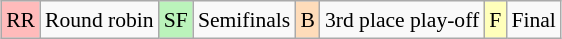<table class="wikitable" style="margin:0.5em auto; font-size:90%; line-height:1.25em;">
<tr>
<td style="background-color:#FFBBBB" align=center>RR</td>
<td>Round robin</td>
<td style="background-color:#BBF3BB" align=center>SF</td>
<td>Semifinals</td>
<td style="background-color:#FEDCBA" align=center>B</td>
<td>3rd place play-off</td>
<td style="background-color:#FFFFBB" align=center>F</td>
<td>Final</td>
</tr>
</table>
